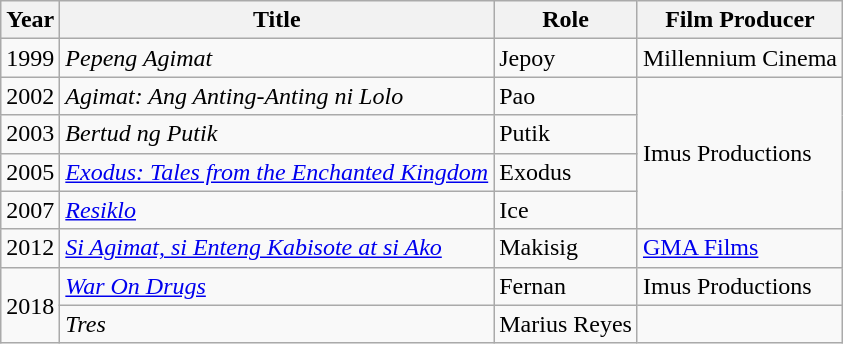<table class="wikitable sortable">
<tr>
<th>Year</th>
<th>Title</th>
<th>Role</th>
<th>Film Producer</th>
</tr>
<tr>
<td>1999</td>
<td><em>Pepeng Agimat</em></td>
<td>Jepoy</td>
<td>Millennium Cinema</td>
</tr>
<tr>
<td>2002</td>
<td><em>Agimat: Ang Anting-Anting ni Lolo</em></td>
<td>Pao</td>
<td rowspan="4">Imus Productions</td>
</tr>
<tr>
<td>2003</td>
<td><em>Bertud ng Putik</em></td>
<td>Putik</td>
</tr>
<tr>
<td>2005</td>
<td><em><a href='#'>Exodus: Tales from the Enchanted Kingdom</a></em></td>
<td>Exodus</td>
</tr>
<tr>
<td>2007</td>
<td><em><a href='#'>Resiklo</a></em></td>
<td>Ice</td>
</tr>
<tr>
<td>2012</td>
<td><em><a href='#'>Si Agimat, si Enteng Kabisote at si Ako</a></em></td>
<td>Makisig</td>
<td><a href='#'>GMA Films</a></td>
</tr>
<tr>
<td rowspan="2">2018</td>
<td><em><a href='#'>War On Drugs</a></em></td>
<td>Fernan</td>
<td>Imus Productions</td>
</tr>
<tr>
<td><em>Tres</em></td>
<td>Marius Reyes</td>
<td></td>
</tr>
</table>
